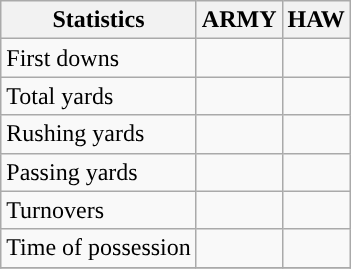<table class="wikitable">
<tr>
<th>Statistics</th>
<th>ARMY</th>
<th>HAW</th>
</tr>
<tr>
<td>First downs</td>
<td></td>
<td></td>
</tr>
<tr>
<td>Total yards</td>
<td></td>
<td></td>
</tr>
<tr>
<td>Rushing yards</td>
<td></td>
<td></td>
</tr>
<tr>
<td>Passing yards</td>
<td></td>
<td></td>
</tr>
<tr>
<td>Turnovers</td>
<td></td>
<td></td>
</tr>
<tr>
<td>Time of possession</td>
<td></td>
<td></td>
</tr>
<tr>
</tr>
</table>
